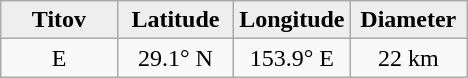<table class="wikitable">
<tr>
<th width="25%" style="background:#eeeeee;">Titov</th>
<th width="25%" style="background:#eeeeee;">Latitude</th>
<th width="25%" style="background:#eeeeee;">Longitude</th>
<th width="25%" style="background:#eeeeee;">Diameter</th>
</tr>
<tr>
<td align="center">E</td>
<td align="center">29.1° N</td>
<td align="center">153.9° E</td>
<td align="center">22 km</td>
</tr>
</table>
